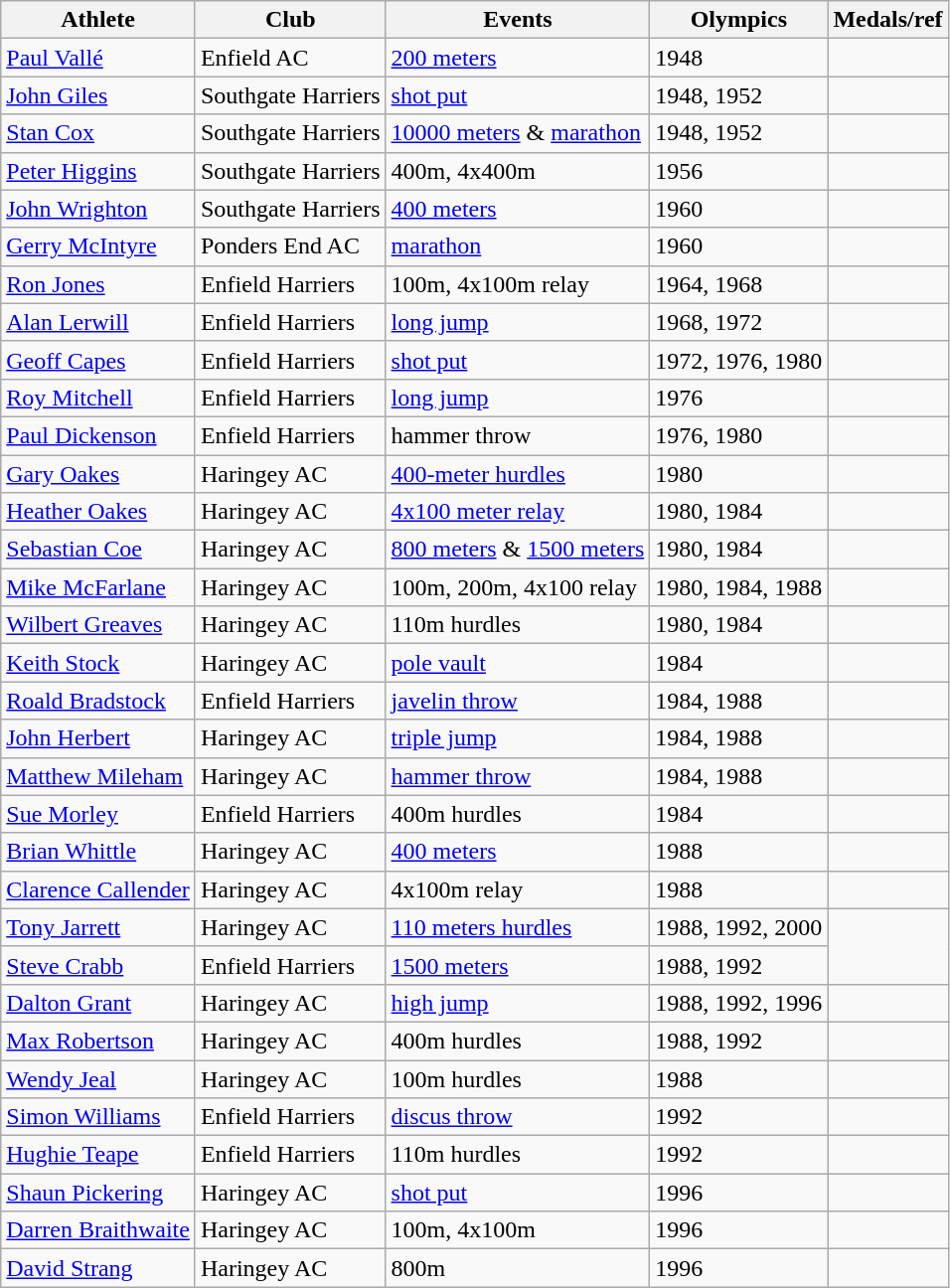<table class="wikitable">
<tr>
<th>Athlete</th>
<th>Club</th>
<th>Events</th>
<th>Olympics</th>
<th>Medals/ref</th>
</tr>
<tr>
<td><a href='#'>Paul Vallé</a></td>
<td>Enfield AC</td>
<td><a href='#'>200 meters</a></td>
<td>1948</td>
<td></td>
</tr>
<tr>
<td><a href='#'>John Giles</a></td>
<td>Southgate Harriers</td>
<td><a href='#'>shot put</a></td>
<td>1948, 1952</td>
<td></td>
</tr>
<tr>
<td><a href='#'>Stan Cox</a></td>
<td>Southgate Harriers</td>
<td><a href='#'>10000 meters</a> & <a href='#'>marathon</a></td>
<td>1948, 1952</td>
<td></td>
</tr>
<tr>
<td><a href='#'>Peter Higgins</a></td>
<td>Southgate Harriers</td>
<td>400m, 4x400m</td>
<td>1956</td>
<td></td>
</tr>
<tr>
<td><a href='#'>John Wrighton</a></td>
<td>Southgate Harriers</td>
<td><a href='#'>400 meters</a></td>
<td>1960</td>
<td></td>
</tr>
<tr>
<td><a href='#'>Gerry McIntyre</a></td>
<td>Ponders End AC</td>
<td><a href='#'>marathon</a></td>
<td>1960</td>
<td></td>
</tr>
<tr>
<td><a href='#'>Ron Jones</a></td>
<td>Enfield Harriers</td>
<td>100m, 4x100m relay</td>
<td>1964, 1968</td>
<td></td>
</tr>
<tr>
<td><a href='#'>Alan Lerwill</a></td>
<td>Enfield Harriers</td>
<td><a href='#'>long jump</a></td>
<td>1968, 1972</td>
<td></td>
</tr>
<tr>
<td><a href='#'>Geoff Capes</a></td>
<td>Enfield Harriers</td>
<td><a href='#'>shot put</a></td>
<td>1972, 1976, 1980</td>
<td></td>
</tr>
<tr>
<td><a href='#'>Roy Mitchell</a></td>
<td>Enfield Harriers</td>
<td><a href='#'>long jump</a></td>
<td>1976</td>
<td></td>
</tr>
<tr>
<td><a href='#'>Paul Dickenson</a></td>
<td>Enfield Harriers</td>
<td>hammer throw</td>
<td>1976, 1980</td>
<td></td>
</tr>
<tr>
<td><a href='#'>Gary Oakes</a></td>
<td>Haringey AC</td>
<td><a href='#'>400-meter hurdles</a></td>
<td>1980</td>
<td><br></td>
</tr>
<tr>
<td><a href='#'>Heather Oakes</a></td>
<td>Haringey AC</td>
<td><a href='#'>4x100 meter relay</a></td>
<td>1980, 1984</td>
<td><br></td>
</tr>
<tr>
<td><a href='#'>Sebastian Coe</a></td>
<td>Haringey AC</td>
<td><a href='#'>800 meters</a> & <a href='#'>1500 meters</a></td>
<td>1980, 1984</td>
<td> <br> </td>
</tr>
<tr>
<td><a href='#'>Mike McFarlane</a></td>
<td>Haringey AC</td>
<td>100m, 200m, 4x100 relay</td>
<td>1980, 1984, 1988</td>
<td><br></td>
</tr>
<tr>
<td><a href='#'>Wilbert Greaves</a></td>
<td>Haringey AC</td>
<td>110m hurdles</td>
<td>1980, 1984</td>
<td></td>
</tr>
<tr>
<td><a href='#'>Keith Stock</a></td>
<td>Haringey AC</td>
<td><a href='#'>pole vault</a></td>
<td>1984</td>
<td></td>
</tr>
<tr>
<td><a href='#'>Roald Bradstock</a></td>
<td>Enfield Harriers</td>
<td><a href='#'>javelin throw</a></td>
<td>1984, 1988</td>
<td></td>
</tr>
<tr>
<td><a href='#'>John Herbert</a></td>
<td>Haringey AC</td>
<td><a href='#'>triple jump</a></td>
<td>1984, 1988</td>
<td></td>
</tr>
<tr>
<td><a href='#'>Matthew Mileham</a></td>
<td>Haringey AC</td>
<td><a href='#'>hammer throw</a></td>
<td>1984, 1988</td>
<td></td>
</tr>
<tr>
<td><a href='#'>Sue Morley</a></td>
<td>Enfield Harriers</td>
<td>400m hurdles</td>
<td>1984</td>
<td></td>
</tr>
<tr>
<td><a href='#'>Brian Whittle</a></td>
<td>Haringey AC</td>
<td><a href='#'>400 meters</a></td>
<td>1988</td>
<td></td>
</tr>
<tr>
<td><a href='#'>Clarence Callender</a></td>
<td>Haringey AC</td>
<td>4x100m relay</td>
<td>1988</td>
<td></td>
</tr>
<tr>
<td><a href='#'>Tony Jarrett</a></td>
<td>Haringey AC</td>
<td><a href='#'>110 meters hurdles</a></td>
<td>1988, 1992, 2000</td>
</tr>
<tr>
<td><a href='#'>Steve Crabb</a></td>
<td>Enfield Harriers</td>
<td><a href='#'>1500 meters</a></td>
<td>1988, 1992</td>
</tr>
<tr>
<td><a href='#'>Dalton Grant</a></td>
<td>Haringey AC</td>
<td><a href='#'>high jump</a></td>
<td>1988, 1992, 1996</td>
<td></td>
</tr>
<tr>
<td><a href='#'>Max Robertson</a></td>
<td>Haringey AC</td>
<td>400m hurdles</td>
<td>1988, 1992</td>
<td></td>
</tr>
<tr>
<td><a href='#'>Wendy Jeal</a></td>
<td>Haringey AC</td>
<td>100m hurdles</td>
<td>1988</td>
<td></td>
</tr>
<tr>
<td><a href='#'>Simon Williams</a></td>
<td>Enfield Harriers</td>
<td><a href='#'>discus throw</a></td>
<td>1992</td>
</tr>
<tr>
<td><a href='#'>Hughie Teape</a></td>
<td>Enfield Harriers</td>
<td>110m hurdles</td>
<td>1992</td>
<td></td>
</tr>
<tr>
<td><a href='#'>Shaun Pickering</a></td>
<td>Haringey AC</td>
<td><a href='#'>shot put</a></td>
<td>1996</td>
<td></td>
</tr>
<tr>
<td><a href='#'>Darren Braithwaite</a></td>
<td>Haringey AC</td>
<td>100m, 4x100m</td>
<td>1996</td>
<td></td>
</tr>
<tr>
<td><a href='#'>David Strang</a></td>
<td>Haringey AC</td>
<td>800m</td>
<td>1996</td>
<td></td>
</tr>
</table>
